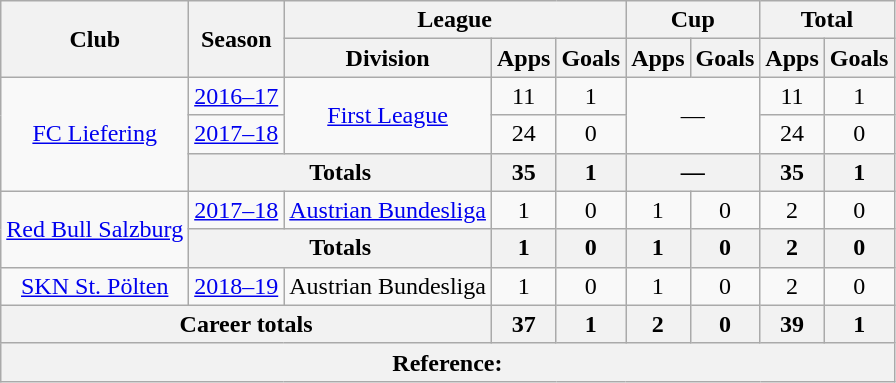<table class="wikitable" Style="text-align: center">
<tr>
<th rowspan="2">Club</th>
<th rowspan="2">Season</th>
<th colspan="3">League</th>
<th colspan="2">Cup</th>
<th colspan="2">Total</th>
</tr>
<tr>
<th>Division</th>
<th>Apps</th>
<th>Goals</th>
<th>Apps</th>
<th>Goals</th>
<th>Apps</th>
<th>Goals</th>
</tr>
<tr>
<td rowspan="3"><a href='#'>FC Liefering</a></td>
<td><a href='#'>2016–17</a></td>
<td rowspan="2"><a href='#'>First League</a></td>
<td>11</td>
<td>1</td>
<td rowspan="2" colspan="2">—</td>
<td>11</td>
<td>1</td>
</tr>
<tr>
<td><a href='#'>2017–18</a></td>
<td>24</td>
<td>0</td>
<td>24</td>
<td>0</td>
</tr>
<tr>
<th colspan="2">Totals</th>
<th>35</th>
<th>1</th>
<th colspan="2">—</th>
<th>35</th>
<th>1</th>
</tr>
<tr>
<td rowspan="2"><a href='#'>Red Bull Salzburg</a></td>
<td><a href='#'>2017–18</a></td>
<td><a href='#'>Austrian Bundesliga</a></td>
<td>1</td>
<td>0</td>
<td>1</td>
<td>0</td>
<td>2</td>
<td>0</td>
</tr>
<tr>
<th colspan="2">Totals</th>
<th>1</th>
<th>0</th>
<th>1</th>
<th>0</th>
<th>2</th>
<th>0</th>
</tr>
<tr>
<td><a href='#'>SKN St. Pölten</a></td>
<td><a href='#'>2018–19</a></td>
<td>Austrian Bundesliga</td>
<td>1</td>
<td>0</td>
<td>1</td>
<td>0</td>
<td>2</td>
<td>0</td>
</tr>
<tr>
<th colspan="3">Career totals</th>
<th>37</th>
<th>1</th>
<th>2</th>
<th>0</th>
<th>39</th>
<th>1</th>
</tr>
<tr>
<th colspan="9">Reference:</th>
</tr>
</table>
